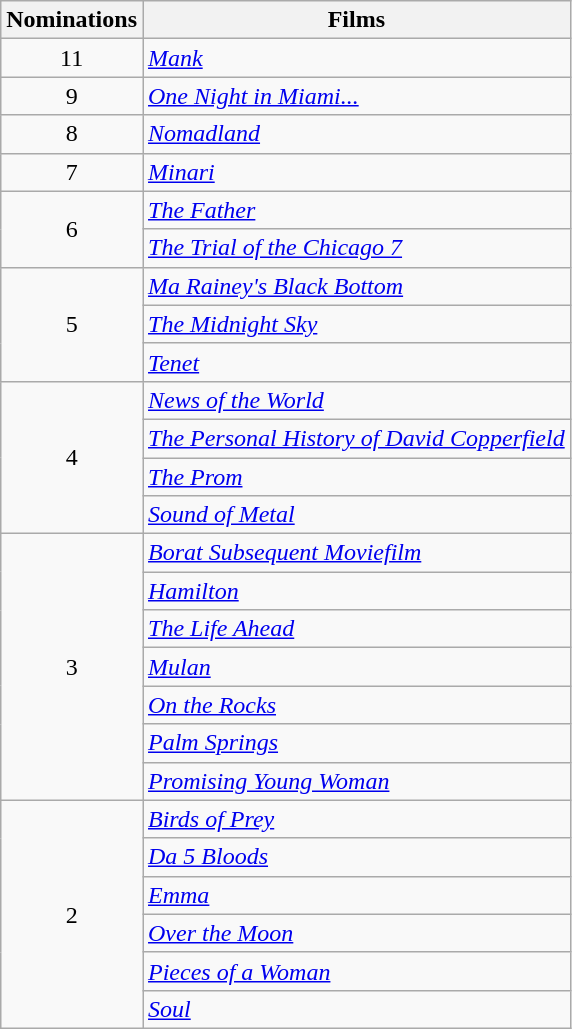<table class="wikitable">
<tr>
<th>Nominations</th>
<th>Films</th>
</tr>
<tr>
<td style="text-align:center">11</td>
<td><em><a href='#'>Mank</a></em></td>
</tr>
<tr>
<td style="text-align:center">9</td>
<td><em><a href='#'>One Night in Miami...</a></em></td>
</tr>
<tr>
<td style="text-align:center">8</td>
<td><em><a href='#'>Nomadland</a></em></td>
</tr>
<tr>
<td style="text-align:center">7</td>
<td><em><a href='#'>Minari</a></em></td>
</tr>
<tr>
<td rowspan="2" style="text-align:center">6</td>
<td><em><a href='#'>The Father</a></em></td>
</tr>
<tr>
<td><em><a href='#'>The Trial of the Chicago 7</a></em></td>
</tr>
<tr>
<td rowspan="3" style="text-align:center">5</td>
<td><em><a href='#'>Ma Rainey's Black Bottom</a></em></td>
</tr>
<tr>
<td><em><a href='#'>The Midnight Sky</a></em></td>
</tr>
<tr>
<td><em><a href='#'>Tenet</a></em></td>
</tr>
<tr>
<td rowspan="4" style="text-align:center">4</td>
<td><em><a href='#'>News of the World</a></em></td>
</tr>
<tr>
<td><em><a href='#'>The Personal History of David Copperfield</a></em></td>
</tr>
<tr>
<td><em><a href='#'>The Prom</a></em></td>
</tr>
<tr>
<td><em><a href='#'>Sound of Metal</a></em></td>
</tr>
<tr>
<td rowspan="7" style="text-align:center">3</td>
<td><em><a href='#'>Borat Subsequent Moviefilm</a></em></td>
</tr>
<tr>
<td><em><a href='#'>Hamilton</a></em></td>
</tr>
<tr>
<td><em><a href='#'>The Life Ahead</a></em></td>
</tr>
<tr>
<td><em><a href='#'>Mulan</a></em></td>
</tr>
<tr>
<td><em><a href='#'>On the Rocks</a></em></td>
</tr>
<tr>
<td><em><a href='#'>Palm Springs</a></em></td>
</tr>
<tr>
<td><em><a href='#'>Promising Young Woman</a></em></td>
</tr>
<tr>
<td rowspan="6" style="text-align:center">2</td>
<td><em><a href='#'>Birds of Prey</a></em></td>
</tr>
<tr>
<td><em><a href='#'>Da 5 Bloods</a></em></td>
</tr>
<tr>
<td><em><a href='#'>Emma</a></em></td>
</tr>
<tr>
<td><em><a href='#'>Over the Moon</a></em></td>
</tr>
<tr>
<td><em><a href='#'>Pieces of a Woman</a></em></td>
</tr>
<tr>
<td><em><a href='#'>Soul</a></em></td>
</tr>
</table>
